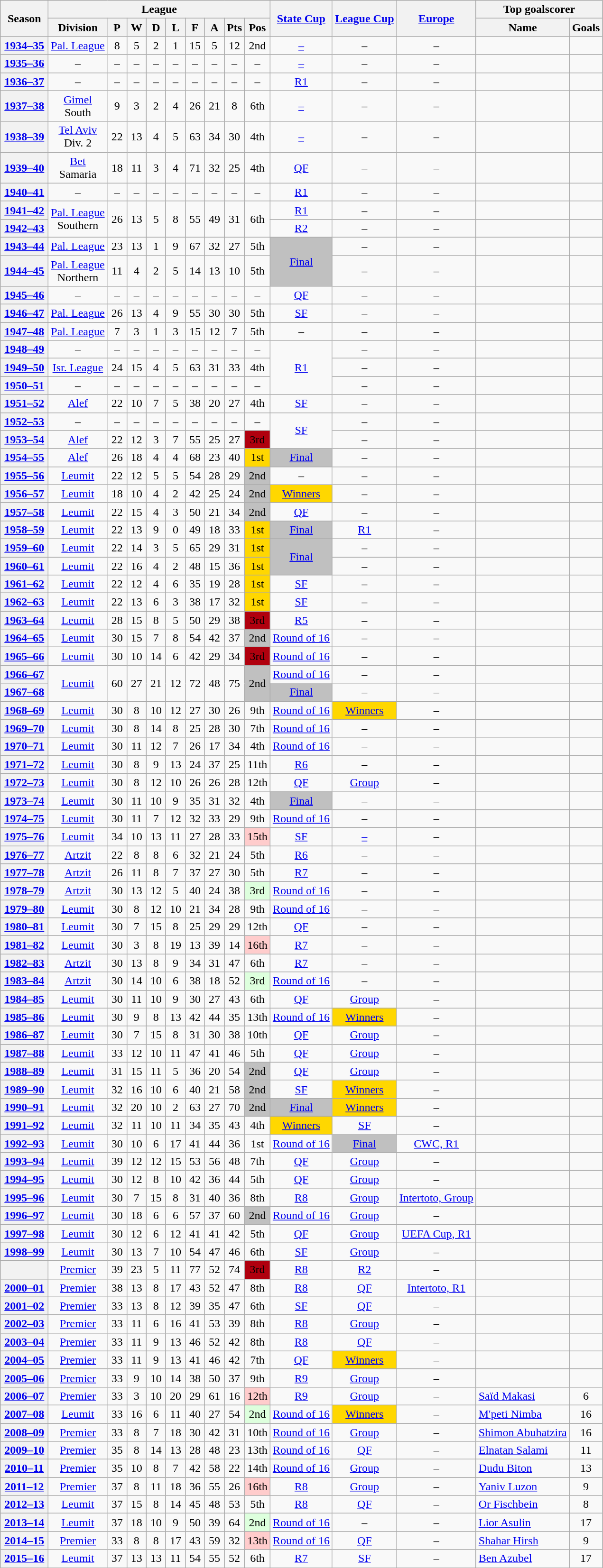<table class="wikitable" style="text-align: center">
<tr>
<th rowspan="2" width="60">Season</th>
<th colspan="9">League</th>
<th rowspan="2"><a href='#'>State Cup</a></th>
<th rowspan="2"><a href='#'>League Cup</a></th>
<th rowspan="2"><a href='#'>Europe</a></th>
<th colspan="2">Top goalscorer</th>
</tr>
<tr>
<th>Division</th>
<th width="20">P</th>
<th width="20">W</th>
<th width="20">D</th>
<th width="20">L</th>
<th width="20">F</th>
<th width="20">A</th>
<th width="20">Pts</th>
<th>Pos</th>
<th>Name</th>
<th>Goals</th>
</tr>
<tr>
<th><a href='#'>1934–35</a></th>
<td><a href='#'>Pal. League</a> <br></td>
<td>8</td>
<td>5</td>
<td>2</td>
<td>1</td>
<td>15</td>
<td>5</td>
<td>12</td>
<td>2nd</td>
<td><a href='#'>–</a></td>
<td>–</td>
<td>–</td>
<td></td>
<td></td>
</tr>
<tr>
<th><a href='#'>1935–36</a></th>
<td>–</td>
<td>–</td>
<td>–</td>
<td>–</td>
<td>–</td>
<td>–</td>
<td>–</td>
<td>–</td>
<td>–</td>
<td><a href='#'>–</a> </td>
<td>–</td>
<td>–</td>
<td></td>
<td></td>
</tr>
<tr>
<th><a href='#'>1936–37</a></th>
<td>–</td>
<td>–</td>
<td>–</td>
<td>–</td>
<td>–</td>
<td>–</td>
<td>–</td>
<td>–</td>
<td>–</td>
<td><a href='#'>R1</a></td>
<td>–</td>
<td>–</td>
<td></td>
<td></td>
</tr>
<tr>
<th><a href='#'>1937–38</a></th>
<td><a href='#'>Gimel</a><br>South</td>
<td>9</td>
<td>3</td>
<td>2</td>
<td>4</td>
<td>26</td>
<td>21</td>
<td>8</td>
<td>6th</td>
<td><a href='#'>–</a></td>
<td>–</td>
<td>–</td>
<td></td>
<td></td>
</tr>
<tr>
<th><a href='#'>1938–39</a></th>
<td><a href='#'>Tel Aviv</a><br>Div. 2</td>
<td>22</td>
<td>13</td>
<td>4</td>
<td>5</td>
<td>63</td>
<td>34</td>
<td>30</td>
<td>4th</td>
<td><a href='#'>–</a></td>
<td>–</td>
<td>–</td>
<td></td>
<td></td>
</tr>
<tr>
<th><a href='#'>1939–40</a></th>
<td><a href='#'>Bet</a><br>Samaria</td>
<td>18</td>
<td>11</td>
<td>3</td>
<td>4</td>
<td>71</td>
<td>32</td>
<td>25</td>
<td>4th</td>
<td><a href='#'>QF</a></td>
<td>–</td>
<td>–</td>
<td></td>
<td></td>
</tr>
<tr>
<th><a href='#'>1940–41</a></th>
<td>–</td>
<td>–</td>
<td>–</td>
<td>–</td>
<td>–</td>
<td>–</td>
<td>–</td>
<td>–</td>
<td>–</td>
<td><a href='#'>R1</a></td>
<td>–</td>
<td>–</td>
<td></td>
<td></td>
</tr>
<tr>
<th><a href='#'>1941–42</a></th>
<td rowspan=2><a href='#'>Pal. League</a> <br>Southern <br></td>
<td rowspan=2>26</td>
<td rowspan=2>13</td>
<td rowspan=2>5</td>
<td rowspan=2>8</td>
<td rowspan=2>55</td>
<td rowspan=2>49</td>
<td rowspan=2>31</td>
<td rowspan=2>6th</td>
<td><a href='#'>R1</a></td>
<td>–</td>
<td>–</td>
<td></td>
<td></td>
</tr>
<tr>
<th><a href='#'>1942–43</a></th>
<td><a href='#'>R2</a></td>
<td>–</td>
<td>–</td>
<td></td>
<td></td>
</tr>
<tr>
<th><a href='#'>1943–44</a></th>
<td><a href='#'>Pal. League</a></td>
<td>23</td>
<td>13</td>
<td>1</td>
<td>9</td>
<td>67</td>
<td>32</td>
<td>27</td>
<td>5th</td>
<td bgcolor=silver rowspan=2><a href='#'>Final</a></td>
<td>–</td>
<td>–</td>
<td></td>
<td></td>
</tr>
<tr>
<th><a href='#'>1944–45</a></th>
<td><a href='#'>Pal. League</a><br> Northern</td>
<td>11</td>
<td>4</td>
<td>2</td>
<td>5</td>
<td>14</td>
<td>13</td>
<td>10</td>
<td>5th</td>
<td>–</td>
<td>–</td>
<td></td>
<td></td>
</tr>
<tr>
<th><a href='#'>1945–46</a></th>
<td>–</td>
<td>–</td>
<td>–</td>
<td>–</td>
<td>–</td>
<td>–</td>
<td>–</td>
<td>–</td>
<td>–</td>
<td><a href='#'>QF</a></td>
<td>–</td>
<td>–</td>
<td></td>
<td></td>
</tr>
<tr>
<th><a href='#'>1946–47</a></th>
<td><a href='#'>Pal. League</a></td>
<td>26</td>
<td>13</td>
<td>4</td>
<td>9</td>
<td>55</td>
<td>30</td>
<td>30</td>
<td>5th</td>
<td><a href='#'>SF</a></td>
<td>–</td>
<td>–</td>
<td></td>
<td></td>
</tr>
<tr>
<th><a href='#'>1947–48</a></th>
<td><a href='#'>Pal. League</a><br></td>
<td>7</td>
<td>3</td>
<td>1</td>
<td>3</td>
<td>15</td>
<td>12</td>
<td>7</td>
<td>5th</td>
<td>–</td>
<td>–</td>
<td>–</td>
<td></td>
<td></td>
</tr>
<tr>
<th><a href='#'>1948–49</a></th>
<td>–</td>
<td>–</td>
<td>–</td>
<td>–</td>
<td>–</td>
<td>–</td>
<td>–</td>
<td>–</td>
<td>–</td>
<td rowspan=3><a href='#'>R1</a></td>
<td>–</td>
<td>–</td>
<td></td>
<td></td>
</tr>
<tr>
<th><a href='#'>1949–50</a></th>
<td><a href='#'>Isr. League</a></td>
<td>24</td>
<td>15</td>
<td>4</td>
<td>5</td>
<td>63</td>
<td>31</td>
<td>33</td>
<td>4th</td>
<td>–</td>
<td>–</td>
<td></td>
<td></td>
</tr>
<tr>
<th><a href='#'>1950–51</a></th>
<td>–</td>
<td>–</td>
<td>–</td>
<td>–</td>
<td>–</td>
<td>–</td>
<td>–</td>
<td>–</td>
<td>–</td>
<td>–</td>
<td>–</td>
<td></td>
<td></td>
</tr>
<tr>
<th><a href='#'>1951–52</a></th>
<td><a href='#'>Alef</a></td>
<td>22</td>
<td>10</td>
<td>7</td>
<td>5</td>
<td>38</td>
<td>20</td>
<td>27</td>
<td>4th</td>
<td><a href='#'>SF</a></td>
<td>–</td>
<td>–</td>
<td></td>
<td></td>
</tr>
<tr>
<th><a href='#'>1952–53</a></th>
<td>–</td>
<td>–</td>
<td>–</td>
<td>–</td>
<td>–</td>
<td>–</td>
<td>–</td>
<td>–</td>
<td>–</td>
<td rowspan=2><a href='#'>SF</a></td>
<td>–</td>
<td>–</td>
<td></td>
<td></td>
</tr>
<tr>
<th><a href='#'>1953–54</a></th>
<td><a href='#'>Alef</a></td>
<td>22</td>
<td>12</td>
<td>3</td>
<td>7</td>
<td>55</td>
<td>25</td>
<td>27</td>
<td bgcolor=bronze>3rd</td>
<td>–</td>
<td>–</td>
<td></td>
<td></td>
</tr>
<tr>
<th><a href='#'>1954–55</a></th>
<td><a href='#'>Alef</a></td>
<td>26</td>
<td>18</td>
<td>4</td>
<td>4</td>
<td>68</td>
<td>23</td>
<td>40</td>
<td bgcolor=gold>1st</td>
<td bgcolor=silver><a href='#'>Final</a></td>
<td>–</td>
<td>–</td>
<td></td>
<td></td>
</tr>
<tr>
<th><a href='#'>1955–56</a></th>
<td><a href='#'>Leumit</a></td>
<td>22</td>
<td>12</td>
<td>5</td>
<td>5</td>
<td>54</td>
<td>28</td>
<td>29</td>
<td bgcolor=silver>2nd</td>
<td>–</td>
<td>–</td>
<td>–</td>
<td></td>
<td></td>
</tr>
<tr>
<th><a href='#'>1956–57</a></th>
<td><a href='#'>Leumit</a></td>
<td>18</td>
<td>10</td>
<td>4</td>
<td>2</td>
<td>42</td>
<td>25</td>
<td>24</td>
<td bgcolor=silver>2nd</td>
<td bgcolor=gold><a href='#'>Winners</a></td>
<td>–</td>
<td>–</td>
<td></td>
<td></td>
</tr>
<tr>
<th><a href='#'>1957–58</a></th>
<td><a href='#'>Leumit</a></td>
<td>22</td>
<td>15</td>
<td>4</td>
<td>3</td>
<td>50</td>
<td>21</td>
<td>34</td>
<td bgcolor=silver>2nd</td>
<td><a href='#'>QF</a></td>
<td>–</td>
<td>–</td>
<td></td>
<td></td>
</tr>
<tr>
<th><a href='#'>1958–59</a></th>
<td><a href='#'>Leumit</a></td>
<td>22</td>
<td>13</td>
<td>9</td>
<td>0</td>
<td>49</td>
<td>18</td>
<td>33</td>
<td bgcolor=gold>1st</td>
<td bgcolor=silver><a href='#'>Final</a></td>
<td><a href='#'>R1</a></td>
<td>–</td>
<td></td>
<td></td>
</tr>
<tr>
<th><a href='#'>1959–60</a></th>
<td><a href='#'>Leumit</a></td>
<td>22</td>
<td>14</td>
<td>3</td>
<td>5</td>
<td>65</td>
<td>29</td>
<td>31</td>
<td bgcolor=gold>1st</td>
<td bgcolor=silver rowspan=2><a href='#'>Final</a></td>
<td>–</td>
<td>–</td>
<td></td>
<td></td>
</tr>
<tr>
<th><a href='#'>1960–61</a></th>
<td><a href='#'>Leumit</a></td>
<td>22</td>
<td>16</td>
<td>4</td>
<td>2</td>
<td>48</td>
<td>15</td>
<td>36</td>
<td bgcolor=gold>1st</td>
<td>–</td>
<td>–</td>
<td></td>
<td></td>
</tr>
<tr>
<th><a href='#'>1961–62</a></th>
<td><a href='#'>Leumit</a></td>
<td>22</td>
<td>12</td>
<td>4</td>
<td>6</td>
<td>35</td>
<td>19</td>
<td>28</td>
<td bgcolor=gold>1st</td>
<td><a href='#'>SF</a></td>
<td>–</td>
<td>–</td>
<td></td>
<td></td>
</tr>
<tr>
<th><a href='#'>1962–63</a></th>
<td><a href='#'>Leumit</a></td>
<td>22</td>
<td>13</td>
<td>6</td>
<td>3</td>
<td>38</td>
<td>17</td>
<td>32</td>
<td bgcolor=gold>1st</td>
<td><a href='#'>SF</a></td>
<td>–</td>
<td>–</td>
<td></td>
<td></td>
</tr>
<tr>
<th><a href='#'>1963–64</a></th>
<td><a href='#'>Leumit</a></td>
<td>28</td>
<td>15</td>
<td>8</td>
<td>5</td>
<td>50</td>
<td>29</td>
<td>38</td>
<td bgcolor=bronze>3rd</td>
<td><a href='#'>R5</a></td>
<td>–</td>
<td>–</td>
<td></td>
<td></td>
</tr>
<tr>
<th><a href='#'>1964–65</a></th>
<td><a href='#'>Leumit</a></td>
<td>30</td>
<td>15</td>
<td>7</td>
<td>8</td>
<td>54</td>
<td>42</td>
<td>37</td>
<td bgcolor=silver>2nd</td>
<td><a href='#'>Round of 16</a></td>
<td>–</td>
<td>–</td>
<td></td>
<td></td>
</tr>
<tr>
<th><a href='#'>1965–66</a></th>
<td><a href='#'>Leumit</a></td>
<td>30</td>
<td>10</td>
<td>14</td>
<td>6</td>
<td>42</td>
<td>29</td>
<td>34</td>
<td bgcolor=bronze>3rd</td>
<td><a href='#'>Round of 16</a></td>
<td>–</td>
<td>–</td>
<td></td>
<td></td>
</tr>
<tr>
<th><a href='#'>1966–67</a></th>
<td rowspan=2><a href='#'>Leumit</a></td>
<td rowspan=2>60</td>
<td rowspan=2>27</td>
<td rowspan=2>21</td>
<td rowspan=2>12</td>
<td rowspan=2>72</td>
<td rowspan=2>48</td>
<td rowspan=2>75</td>
<td rowspan=2 bgcolor=silver>2nd</td>
<td><a href='#'>Round of 16</a></td>
<td>–</td>
<td>–</td>
<td></td>
<td></td>
</tr>
<tr>
<th><a href='#'>1967–68</a></th>
<td bgcolor=silver><a href='#'>Final</a></td>
<td>–</td>
<td>–</td>
<td></td>
<td></td>
</tr>
<tr>
<th><a href='#'>1968–69</a></th>
<td><a href='#'>Leumit</a></td>
<td>30</td>
<td>8</td>
<td>10</td>
<td>12</td>
<td>27</td>
<td>30</td>
<td>26</td>
<td>9th</td>
<td><a href='#'>Round of 16</a></td>
<td bgcolor=gold><a href='#'>Winners</a></td>
<td>–</td>
<td></td>
<td></td>
</tr>
<tr>
<th><a href='#'>1969–70</a></th>
<td><a href='#'>Leumit</a></td>
<td>30</td>
<td>8</td>
<td>14</td>
<td>8</td>
<td>25</td>
<td>28</td>
<td>30</td>
<td>7th</td>
<td><a href='#'>Round of 16</a></td>
<td>–</td>
<td>–</td>
<td></td>
<td></td>
</tr>
<tr>
<th><a href='#'>1970–71</a></th>
<td><a href='#'>Leumit</a></td>
<td>30</td>
<td>11</td>
<td>12</td>
<td>7</td>
<td>26</td>
<td>17</td>
<td>34</td>
<td>4th</td>
<td><a href='#'>Round of 16</a></td>
<td>–</td>
<td>–</td>
<td></td>
<td></td>
</tr>
<tr>
<th><a href='#'>1971–72</a></th>
<td><a href='#'>Leumit</a></td>
<td>30</td>
<td>8</td>
<td>9</td>
<td>13</td>
<td>24</td>
<td>37</td>
<td>25</td>
<td>11th</td>
<td><a href='#'>R6</a></td>
<td>–</td>
<td>–</td>
<td></td>
<td></td>
</tr>
<tr>
<th><a href='#'>1972–73</a></th>
<td><a href='#'>Leumit</a></td>
<td>30</td>
<td>8</td>
<td>12</td>
<td>10</td>
<td>26</td>
<td>26</td>
<td>28</td>
<td>12th</td>
<td><a href='#'>QF</a></td>
<td><a href='#'>Group</a></td>
<td>–</td>
<td></td>
<td></td>
</tr>
<tr>
<th><a href='#'>1973–74</a></th>
<td><a href='#'>Leumit</a></td>
<td>30</td>
<td>11</td>
<td>10</td>
<td>9</td>
<td>35</td>
<td>31</td>
<td>32</td>
<td>4th</td>
<td bgcolor=silver><a href='#'>Final</a></td>
<td>–</td>
<td>–</td>
<td></td>
<td></td>
</tr>
<tr>
<th><a href='#'>1974–75</a></th>
<td><a href='#'>Leumit</a></td>
<td>30</td>
<td>11</td>
<td>7</td>
<td>12</td>
<td>32</td>
<td>33</td>
<td>29</td>
<td>9th</td>
<td><a href='#'>Round of 16</a></td>
<td>–</td>
<td>–</td>
<td></td>
<td></td>
</tr>
<tr>
<th><a href='#'>1975–76</a></th>
<td><a href='#'>Leumit</a></td>
<td>34</td>
<td>10</td>
<td>13</td>
<td>11</td>
<td>27</td>
<td>28</td>
<td>33</td>
<td bgcolor=ffcccc>15th</td>
<td><a href='#'>SF</a></td>
<td><a href='#'>–</a></td>
<td>–</td>
<td></td>
<td></td>
</tr>
<tr>
<th><a href='#'>1976–77</a></th>
<td><a href='#'>Artzit</a></td>
<td>22</td>
<td>8</td>
<td>8</td>
<td>6</td>
<td>32</td>
<td>21</td>
<td>24</td>
<td>5th</td>
<td><a href='#'>R6</a></td>
<td>–</td>
<td>–</td>
<td></td>
<td></td>
</tr>
<tr>
<th><a href='#'>1977–78</a></th>
<td><a href='#'>Artzit</a></td>
<td>26</td>
<td>11</td>
<td>8</td>
<td>7</td>
<td>37</td>
<td>27</td>
<td>30</td>
<td>5th</td>
<td><a href='#'>R7</a></td>
<td>–</td>
<td>–</td>
<td></td>
<td></td>
</tr>
<tr>
<th><a href='#'>1978–79</a></th>
<td><a href='#'>Artzit</a></td>
<td>30</td>
<td>13</td>
<td>12</td>
<td>5</td>
<td>40</td>
<td>24</td>
<td>38</td>
<td bgcolor=ddffdd>3rd</td>
<td><a href='#'>Round of 16</a></td>
<td>–</td>
<td>–</td>
<td></td>
<td></td>
</tr>
<tr>
<th><a href='#'>1979–80</a></th>
<td><a href='#'>Leumit</a></td>
<td>30</td>
<td>8</td>
<td>12</td>
<td>10</td>
<td>21</td>
<td>34</td>
<td>28</td>
<td>9th</td>
<td><a href='#'>Round of 16</a></td>
<td>–</td>
<td>–</td>
<td></td>
<td></td>
</tr>
<tr>
<th><a href='#'>1980–81</a></th>
<td><a href='#'>Leumit</a></td>
<td>30</td>
<td>7</td>
<td>15</td>
<td>8</td>
<td>25</td>
<td>29</td>
<td>29</td>
<td>12th</td>
<td><a href='#'>QF</a></td>
<td>–</td>
<td>–</td>
<td></td>
<td></td>
</tr>
<tr>
<th><a href='#'>1981–82</a></th>
<td><a href='#'>Leumit</a></td>
<td>30</td>
<td>3</td>
<td>8</td>
<td>19</td>
<td>13</td>
<td>39</td>
<td>14</td>
<td bgcolor=#ffcccc>16th</td>
<td><a href='#'>R7</a></td>
<td>–</td>
<td>–</td>
<td></td>
<td></td>
</tr>
<tr>
<th><a href='#'>1982–83</a></th>
<td><a href='#'>Artzit</a></td>
<td>30</td>
<td>13</td>
<td>8</td>
<td>9</td>
<td>34</td>
<td>31</td>
<td>47</td>
<td>6th</td>
<td><a href='#'>R7</a></td>
<td>–</td>
<td>–</td>
<td></td>
<td></td>
</tr>
<tr>
<th><a href='#'>1983–84</a></th>
<td><a href='#'>Artzit</a></td>
<td>30</td>
<td>14</td>
<td>10</td>
<td>6</td>
<td>38</td>
<td>18</td>
<td>52</td>
<td bgcolor=#ddffdd>3rd</td>
<td><a href='#'>Round of 16</a></td>
<td>–</td>
<td>–</td>
<td></td>
<td></td>
</tr>
<tr>
<th><a href='#'>1984–85</a></th>
<td><a href='#'>Leumit</a></td>
<td>30</td>
<td>11</td>
<td>10</td>
<td>9</td>
<td>30</td>
<td>27</td>
<td>43</td>
<td>6th</td>
<td><a href='#'>QF</a></td>
<td><a href='#'>Group</a></td>
<td>–</td>
<td></td>
<td></td>
</tr>
<tr>
<th><a href='#'>1985–86</a></th>
<td><a href='#'>Leumit</a></td>
<td>30</td>
<td>9</td>
<td>8</td>
<td>13</td>
<td>42</td>
<td>44</td>
<td>35</td>
<td>13th</td>
<td><a href='#'>Round of 16</a></td>
<td bgcolor=gold><a href='#'>Winners</a></td>
<td>–</td>
<td></td>
<td></td>
</tr>
<tr>
<th><a href='#'>1986–87</a></th>
<td><a href='#'>Leumit</a></td>
<td>30</td>
<td>7</td>
<td>15</td>
<td>8</td>
<td>31</td>
<td>30</td>
<td>38</td>
<td>10th</td>
<td><a href='#'>QF</a></td>
<td><a href='#'>Group</a></td>
<td>–</td>
<td></td>
<td></td>
</tr>
<tr>
<th><a href='#'>1987–88</a></th>
<td><a href='#'>Leumit</a></td>
<td>33</td>
<td>12</td>
<td>10</td>
<td>11</td>
<td>47</td>
<td>41</td>
<td>46</td>
<td>5th</td>
<td><a href='#'>QF</a></td>
<td><a href='#'>Group</a></td>
<td>–</td>
<td></td>
<td></td>
</tr>
<tr>
<th><a href='#'>1988–89</a></th>
<td><a href='#'>Leumit</a></td>
<td>31</td>
<td>15</td>
<td>11</td>
<td>5</td>
<td>36</td>
<td>20</td>
<td>54</td>
<td bgcolor=silver>2nd</td>
<td><a href='#'>QF</a></td>
<td><a href='#'>Group</a></td>
<td>–</td>
<td></td>
<td></td>
</tr>
<tr>
<th><a href='#'>1989–90</a></th>
<td><a href='#'>Leumit</a></td>
<td>32</td>
<td>16</td>
<td>10</td>
<td>6</td>
<td>40</td>
<td>21</td>
<td>58</td>
<td bgcolor=silver>2nd</td>
<td><a href='#'>SF</a></td>
<td bgcolor=gold><a href='#'>Winners</a></td>
<td>–</td>
<td></td>
<td></td>
</tr>
<tr>
<th><a href='#'>1990–91</a></th>
<td><a href='#'>Leumit</a></td>
<td>32</td>
<td>20</td>
<td>10</td>
<td>2</td>
<td>63</td>
<td>27</td>
<td>70</td>
<td bgcolor=silver>2nd</td>
<td bgcolor=silver><a href='#'>Final</a></td>
<td bgcolor=gold><a href='#'>Winners</a></td>
<td>–</td>
<td></td>
<td></td>
</tr>
<tr>
<th><a href='#'>1991–92</a></th>
<td><a href='#'>Leumit</a></td>
<td>32</td>
<td>11</td>
<td>10</td>
<td>11</td>
<td>34</td>
<td>35</td>
<td>43</td>
<td>4th</td>
<td bgcolor=gold><a href='#'>Winners</a></td>
<td><a href='#'>SF</a></td>
<td>–</td>
<td></td>
<td></td>
</tr>
<tr>
<th><a href='#'>1992–93</a></th>
<td><a href='#'>Leumit</a></td>
<td>30</td>
<td>10</td>
<td>6</td>
<td>17</td>
<td>41</td>
<td>44</td>
<td>36</td>
<td>1st</td>
<td><a href='#'>Round of 16</a></td>
<td bgcolor=silver><a href='#'>Final</a></td>
<td><a href='#'>CWC, R1</a></td>
<td></td>
<td></td>
</tr>
<tr>
<th><a href='#'>1993–94</a></th>
<td><a href='#'>Leumit</a></td>
<td>39</td>
<td>12</td>
<td>12</td>
<td>15</td>
<td>53</td>
<td>56</td>
<td>48</td>
<td>7th</td>
<td><a href='#'>QF</a></td>
<td><a href='#'>Group</a></td>
<td>–</td>
<td></td>
<td></td>
</tr>
<tr>
<th><a href='#'>1994–95</a></th>
<td><a href='#'>Leumit</a></td>
<td>30</td>
<td>12</td>
<td>8</td>
<td>10</td>
<td>42</td>
<td>36</td>
<td>44</td>
<td>5th</td>
<td><a href='#'>QF</a></td>
<td><a href='#'>Group</a></td>
<td>–</td>
<td></td>
<td></td>
</tr>
<tr>
<th><a href='#'>1995–96</a></th>
<td><a href='#'>Leumit</a></td>
<td>30</td>
<td>7</td>
<td>15</td>
<td>8</td>
<td>31</td>
<td>40</td>
<td>36</td>
<td>8th</td>
<td><a href='#'>R8</a></td>
<td><a href='#'>Group</a></td>
<td><a href='#'>Intertoto, Group</a></td>
<td></td>
<td></td>
</tr>
<tr>
<th><a href='#'>1996–97</a></th>
<td><a href='#'>Leumit</a></td>
<td>30</td>
<td>18</td>
<td>6</td>
<td>6</td>
<td>57</td>
<td>37</td>
<td>60</td>
<td bgcolor=silver>2nd</td>
<td><a href='#'>Round of 16</a></td>
<td><a href='#'>Group</a></td>
<td>–</td>
<td></td>
<td></td>
</tr>
<tr>
<th><a href='#'>1997–98</a></th>
<td><a href='#'>Leumit</a></td>
<td>30</td>
<td>12</td>
<td>6</td>
<td>12</td>
<td>41</td>
<td>41</td>
<td>42</td>
<td>5th</td>
<td><a href='#'>QF</a></td>
<td><a href='#'>Group</a></td>
<td><a href='#'>UEFA Cup, R1</a></td>
<td></td>
<td></td>
</tr>
<tr>
<th><a href='#'>1998–99</a></th>
<td><a href='#'>Leumit</a></td>
<td>30</td>
<td>13</td>
<td>7</td>
<td>10</td>
<td>54</td>
<td>47</td>
<td>46</td>
<td>6th</td>
<td><a href='#'>SF</a></td>
<td><a href='#'>Group</a></td>
<td>–</td>
<td></td>
<td></td>
</tr>
<tr>
<th></th>
<td><a href='#'>Premier</a></td>
<td>39</td>
<td>23</td>
<td>5</td>
<td>11</td>
<td>77</td>
<td>52</td>
<td>74</td>
<td bgcolor=bronze>3rd</td>
<td><a href='#'>R8</a></td>
<td><a href='#'>R2</a></td>
<td>–</td>
<td></td>
<td></td>
</tr>
<tr>
<th><a href='#'>2000–01</a></th>
<td><a href='#'>Premier</a></td>
<td>38</td>
<td>13</td>
<td>8</td>
<td>17</td>
<td>43</td>
<td>52</td>
<td>47</td>
<td>8th</td>
<td><a href='#'>R8</a></td>
<td><a href='#'>QF</a></td>
<td><a href='#'>Intertoto, R1</a></td>
<td></td>
<td></td>
</tr>
<tr>
<th><a href='#'>2001–02</a></th>
<td><a href='#'>Premier</a></td>
<td>33</td>
<td>13</td>
<td>8</td>
<td>12</td>
<td>39</td>
<td>35</td>
<td>47</td>
<td>6th</td>
<td><a href='#'>SF</a></td>
<td><a href='#'>QF</a></td>
<td>–</td>
<td></td>
<td></td>
</tr>
<tr>
<th><a href='#'>2002–03</a></th>
<td><a href='#'>Premier</a></td>
<td>33</td>
<td>11</td>
<td>6</td>
<td>16</td>
<td>41</td>
<td>53</td>
<td>39</td>
<td>8th</td>
<td><a href='#'>R8</a></td>
<td><a href='#'>Group</a></td>
<td>–</td>
<td></td>
<td></td>
</tr>
<tr>
<th><a href='#'>2003–04</a></th>
<td><a href='#'>Premier</a></td>
<td>33</td>
<td>11</td>
<td>9</td>
<td>13</td>
<td>46</td>
<td>52</td>
<td>42</td>
<td>8th</td>
<td><a href='#'>R8</a></td>
<td><a href='#'>QF</a></td>
<td>–</td>
<td></td>
<td></td>
</tr>
<tr>
<th><a href='#'>2004–05</a></th>
<td><a href='#'>Premier</a></td>
<td>33</td>
<td>11</td>
<td>9</td>
<td>13</td>
<td>41</td>
<td>46</td>
<td>42</td>
<td>7th</td>
<td><a href='#'>QF</a></td>
<td bgcolor=gold><a href='#'>Winners</a></td>
<td>–</td>
<td></td>
<td></td>
</tr>
<tr>
<th><a href='#'>2005–06</a></th>
<td><a href='#'>Premier</a></td>
<td>33</td>
<td>9</td>
<td>10</td>
<td>14</td>
<td>38</td>
<td>50</td>
<td>37</td>
<td>9th</td>
<td><a href='#'>R9</a></td>
<td><a href='#'>Group</a></td>
<td>–</td>
<td></td>
<td></td>
</tr>
<tr>
<th><a href='#'>2006–07</a></th>
<td><a href='#'>Premier</a></td>
<td>33</td>
<td>3</td>
<td>10</td>
<td>20</td>
<td>29</td>
<td>61</td>
<td>16</td>
<td bgcolor=#ffcccc>12th</td>
<td><a href='#'>R9</a></td>
<td><a href='#'>Group</a></td>
<td>–</td>
<td align=left><a href='#'>Saïd Makasi</a></td>
<td>6</td>
</tr>
<tr>
<th><a href='#'>2007–08</a></th>
<td><a href='#'>Leumit</a></td>
<td>33</td>
<td>16</td>
<td>6</td>
<td>11</td>
<td>40</td>
<td>27</td>
<td>54</td>
<td bgcolor=#ddffdd>2nd</td>
<td><a href='#'>Round of 16</a></td>
<td bgcolor=gold><a href='#'>Winners</a></td>
<td>–</td>
<td align=left><a href='#'>M'peti Nimba</a></td>
<td>16</td>
</tr>
<tr>
<th><a href='#'>2008–09</a></th>
<td><a href='#'>Premier</a></td>
<td>33</td>
<td>8</td>
<td>7</td>
<td>18</td>
<td>30</td>
<td>42</td>
<td>31</td>
<td>10th</td>
<td><a href='#'>Round of 16</a></td>
<td><a href='#'>Group</a></td>
<td>–</td>
<td align=left><a href='#'>Shimon Abuhatzira</a></td>
<td>16</td>
</tr>
<tr>
<th><a href='#'>2009–10</a></th>
<td><a href='#'>Premier</a></td>
<td>35</td>
<td>8</td>
<td>14</td>
<td>13</td>
<td>28</td>
<td>48</td>
<td>23</td>
<td>13th</td>
<td><a href='#'>Round of 16</a></td>
<td><a href='#'>QF</a></td>
<td>–</td>
<td align=left><a href='#'>Elnatan Salami</a></td>
<td>11</td>
</tr>
<tr>
<th><a href='#'>2010–11</a></th>
<td><a href='#'>Premier</a></td>
<td>35</td>
<td>10</td>
<td>8</td>
<td>7</td>
<td>42</td>
<td>58</td>
<td>22</td>
<td>14th</td>
<td><a href='#'>Round of 16</a></td>
<td><a href='#'>Group</a></td>
<td>–</td>
<td align=left><a href='#'>Dudu Biton</a></td>
<td>13</td>
</tr>
<tr>
<th><a href='#'>2011–12</a></th>
<td><a href='#'>Premier</a></td>
<td>37</td>
<td>8</td>
<td>11</td>
<td>18</td>
<td>36</td>
<td>55</td>
<td>26</td>
<td bgcolor=ffcccc>16th</td>
<td><a href='#'>R8</a></td>
<td><a href='#'>Group</a></td>
<td>–</td>
<td align=left><a href='#'>Yaniv Luzon</a></td>
<td>9</td>
</tr>
<tr>
<th><a href='#'>2012–13</a></th>
<td><a href='#'>Leumit</a></td>
<td>37</td>
<td>15</td>
<td>8</td>
<td>14</td>
<td>45</td>
<td>48</td>
<td>53</td>
<td>5th</td>
<td><a href='#'>R8</a></td>
<td><a href='#'>QF</a></td>
<td>–</td>
<td align=left><a href='#'>Or Fischbein</a></td>
<td>8</td>
</tr>
<tr>
<th><a href='#'>2013–14</a></th>
<td><a href='#'>Leumit</a></td>
<td>37</td>
<td>18</td>
<td>10</td>
<td>9</td>
<td>50</td>
<td>39</td>
<td>64</td>
<td bgcolor=ddffdd>2nd</td>
<td><a href='#'>Round of 16</a></td>
<td>–</td>
<td>–</td>
<td align=left><a href='#'>Lior Asulin</a></td>
<td>17</td>
</tr>
<tr>
<th><a href='#'>2014–15</a></th>
<td><a href='#'>Premier</a></td>
<td>33</td>
<td>8</td>
<td>8</td>
<td>17</td>
<td>43</td>
<td>59</td>
<td>32</td>
<td bgcolor=ffcccc>13th</td>
<td><a href='#'>Round of 16</a></td>
<td><a href='#'>QF</a></td>
<td>–</td>
<td align=left><a href='#'>Shahar Hirsh</a></td>
<td>9</td>
</tr>
<tr>
<th><a href='#'>2015–16</a></th>
<td><a href='#'>Leumit</a></td>
<td>37</td>
<td>13</td>
<td>13</td>
<td>11</td>
<td>54</td>
<td>55</td>
<td>52</td>
<td>6th</td>
<td><a href='#'>R7</a></td>
<td><a href='#'>SF</a></td>
<td>–</td>
<td align=left><a href='#'>Ben Azubel</a></td>
<td>17</td>
</tr>
</table>
